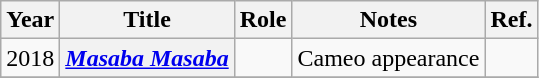<table class="wikitable plainrowheaders">
<tr>
<th scope="col">Year</th>
<th scope="col">Title</th>
<th scope="col">Role</th>
<th scope="col" class="unsortable">Notes</th>
<th scope="col" class="unsortable">Ref.</th>
</tr>
<tr>
<td>2018</td>
<th scope="row"><em><a href='#'>Masaba Masaba</a></em></th>
<td></td>
<td>Cameo appearance</td>
<td></td>
</tr>
<tr>
</tr>
</table>
